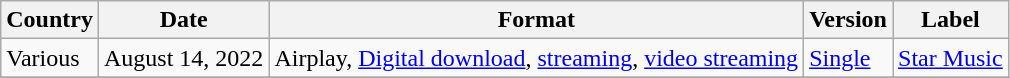<table class="wikitable">
<tr>
<th>Country</th>
<th>Date</th>
<th>Format</th>
<th>Version</th>
<th>Label</th>
</tr>
<tr>
<td rowspan="1">Various</td>
<td>August 14, 2022</td>
<td rowspan="1">Airplay, <a href='#'>Digital download</a>, <a href='#'>streaming</a>, <a href='#'>video streaming</a></td>
<td><a href='#'>Single</a></td>
<td rowspan="1"><a href='#'>Star Music</a></td>
</tr>
<tr>
</tr>
</table>
